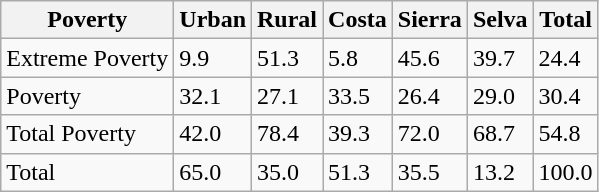<table class="wikitable">
<tr>
<th>Poverty</th>
<th>Urban</th>
<th>Rural</th>
<th>Costa</th>
<th>Sierra</th>
<th>Selva</th>
<th>Total</th>
</tr>
<tr>
<td>Extreme Poverty</td>
<td>9.9</td>
<td>51.3</td>
<td>5.8</td>
<td>45.6</td>
<td>39.7</td>
<td>24.4</td>
</tr>
<tr>
<td>Poverty</td>
<td>32.1</td>
<td>27.1</td>
<td>33.5</td>
<td>26.4</td>
<td>29.0</td>
<td>30.4</td>
</tr>
<tr>
<td>Total Poverty</td>
<td>42.0</td>
<td>78.4</td>
<td>39.3</td>
<td>72.0</td>
<td>68.7</td>
<td>54.8</td>
</tr>
<tr>
<td>Total</td>
<td>65.0</td>
<td>35.0</td>
<td>51.3</td>
<td>35.5</td>
<td>13.2</td>
<td>100.0</td>
</tr>
</table>
